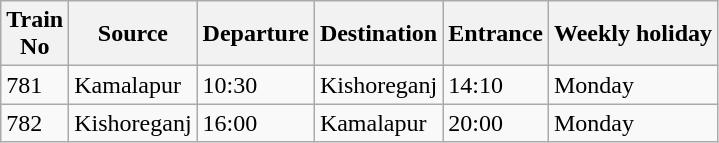<table class="wikitable">
<tr>
<th>Train<br>No</th>
<th>Source</th>
<th>Departure</th>
<th>Destination</th>
<th>Entrance</th>
<th>Weekly holiday</th>
</tr>
<tr>
<td>781</td>
<td>Kamalapur</td>
<td>10:30</td>
<td>Kishoreganj</td>
<td>14:10</td>
<td>Monday</td>
</tr>
<tr>
<td>782</td>
<td>Kishoreganj</td>
<td>16:00</td>
<td>Kamalapur</td>
<td>20:00</td>
<td>Monday</td>
</tr>
</table>
